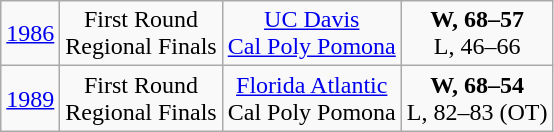<table class="wikitable">
<tr align="center">
<td><a href='#'>1986</a></td>
<td>First Round<br>Regional Finals</td>
<td><a href='#'>UC Davis</a><br><a href='#'>Cal Poly Pomona</a></td>
<td><strong>W, 68–57</strong><br>L, 46–66</td>
</tr>
<tr align="center">
<td><a href='#'>1989</a></td>
<td>First Round<br>Regional Finals</td>
<td><a href='#'>Florida Atlantic</a><br>Cal Poly Pomona</td>
<td><strong>W, 68–54</strong><br>L, 82–83 (OT)</td>
</tr>
</table>
